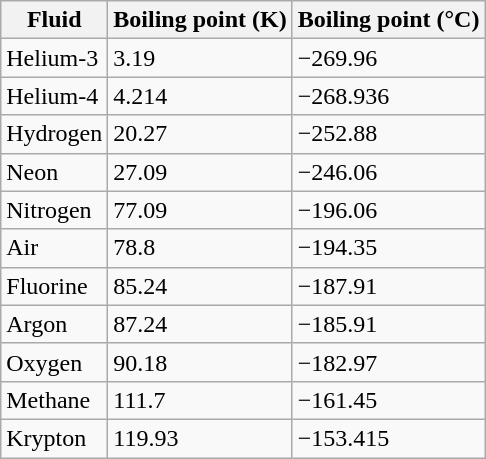<table class="wikitable">
<tr>
<th>Fluid</th>
<th>Boiling point (K)</th>
<th>Boiling point (°C)</th>
</tr>
<tr>
<td>Helium-3</td>
<td>3.19</td>
<td>−269.96</td>
</tr>
<tr>
<td>Helium-4</td>
<td>4.214</td>
<td>−268.936</td>
</tr>
<tr>
<td>Hydrogen</td>
<td>20.27</td>
<td>−252.88</td>
</tr>
<tr>
<td>Neon</td>
<td>27.09</td>
<td>−246.06</td>
</tr>
<tr>
<td>Nitrogen</td>
<td>77.09</td>
<td>−196.06</td>
</tr>
<tr>
<td>Air</td>
<td>78.8</td>
<td>−194.35</td>
</tr>
<tr>
<td>Fluorine</td>
<td>85.24</td>
<td>−187.91</td>
</tr>
<tr>
<td>Argon</td>
<td>87.24</td>
<td>−185.91</td>
</tr>
<tr>
<td>Oxygen</td>
<td>90.18</td>
<td>−182.97</td>
</tr>
<tr>
<td>Methane</td>
<td>111.7</td>
<td>−161.45</td>
</tr>
<tr>
<td>Krypton</td>
<td>119.93</td>
<td>−153.415</td>
</tr>
</table>
